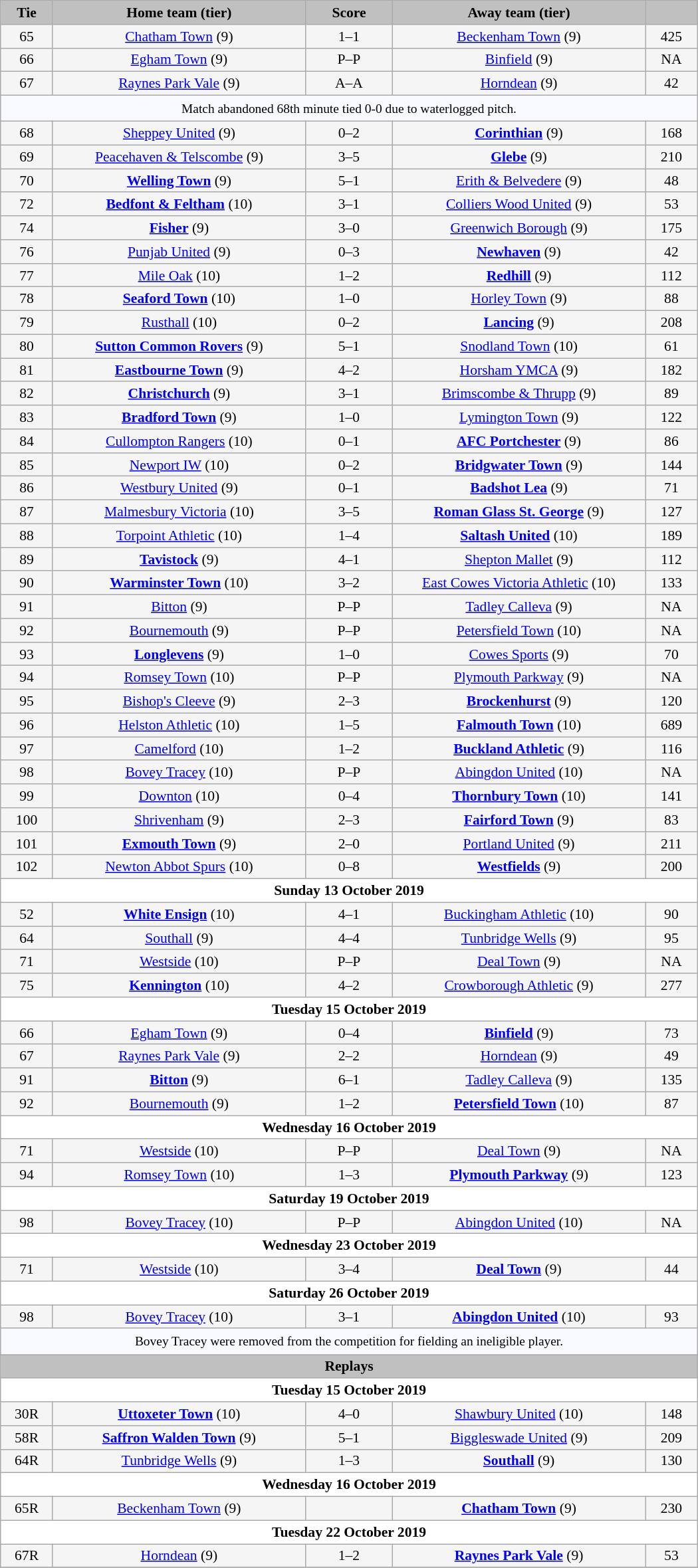<table class="wikitable" style="width: 700px; background:WhiteSmoke; text-align:center; font-size:90%">
<tr>
<td scope="col" style="width:  7.50%; background:silver;"><strong>Tie</strong></td>
<td scope="col" style="width: 36.25%; background:silver;"><strong>Home team (tier)</strong></td>
<td scope="col" style="width: 12.50%; background:silver;"><strong>Score</strong></td>
<td scope="col" style="width: 36.25%; background:silver;"><strong>Away team (tier)</strong></td>
<td scope="col" style="width:  7.50%; background:silver;"><strong></strong></td>
</tr>
<tr>
<td>65</td>
<td><a href='#'>Chatham Town</a> (9)</td>
<td>1–1</td>
<td><a href='#'>Beckenham Town</a> (9)</td>
<td>425</td>
</tr>
<tr>
<td>66</td>
<td><a href='#'>Egham Town</a> (9)</td>
<td>P–P</td>
<td><a href='#'>Binfield</a> (9)</td>
<td>NA</td>
</tr>
<tr>
<td>67</td>
<td><a href='#'>Raynes Park Vale</a> (9)</td>
<td>A–A</td>
<td><a href='#'>Horndean</a> (9)</td>
<td>42</td>
</tr>
<tr>
<td colspan="5" style="background:GhostWhite; height:20px; text-align:center; font-size:90%">Match abandoned 68th minute tied 0-0 due to waterlogged pitch.</td>
</tr>
<tr>
<td>68</td>
<td><a href='#'>Sheppey United</a> (9)</td>
<td>0–2</td>
<td><strong><a href='#'>Corinthian</a></strong> (9)</td>
<td>168</td>
</tr>
<tr>
<td>69</td>
<td><a href='#'>Peacehaven & Telscombe</a> (9)</td>
<td>3–5</td>
<td><strong><a href='#'>Glebe</a></strong> (9)</td>
<td>210</td>
</tr>
<tr>
<td>70</td>
<td><strong><a href='#'>Welling Town</a></strong> (9)</td>
<td>5–1</td>
<td><a href='#'>Erith & Belvedere</a> (9)</td>
<td>48</td>
</tr>
<tr>
<td>72</td>
<td><strong><a href='#'>Bedfont & Feltham</a></strong> (10)</td>
<td>3–1</td>
<td><a href='#'>Colliers Wood United</a> (9)</td>
<td>53</td>
</tr>
<tr>
<td>74</td>
<td><strong><a href='#'>Fisher</a></strong> (9)</td>
<td>3–0</td>
<td><a href='#'>Greenwich Borough</a> (9)</td>
<td>175</td>
</tr>
<tr>
<td>76</td>
<td><a href='#'>Punjab United</a> (9)</td>
<td>0–3</td>
<td><strong><a href='#'>Newhaven</a></strong> (9)</td>
<td>42</td>
</tr>
<tr>
<td>77</td>
<td><a href='#'>Mile Oak</a> (10)</td>
<td>1–2</td>
<td><strong><a href='#'>Redhill</a></strong> (9)</td>
<td>112</td>
</tr>
<tr>
<td>78</td>
<td><strong><a href='#'>Seaford Town</a></strong> (10)</td>
<td>1–0</td>
<td><a href='#'>Horley Town</a> (9)</td>
<td>88</td>
</tr>
<tr>
<td>79</td>
<td><a href='#'>Rusthall</a> (10)</td>
<td>0–2</td>
<td><strong><a href='#'>Lancing</a></strong> (9)</td>
<td>208</td>
</tr>
<tr>
<td>80</td>
<td><strong><a href='#'>Sutton Common Rovers</a></strong> (9)</td>
<td>5–1</td>
<td><a href='#'>Snodland Town</a> (10)</td>
<td>61</td>
</tr>
<tr>
<td>81</td>
<td><strong><a href='#'>Eastbourne Town</a></strong> (9)</td>
<td>4–2</td>
<td><a href='#'>Horsham YMCA</a> (9)</td>
<td>182</td>
</tr>
<tr>
<td>82</td>
<td><strong><a href='#'>Christchurch</a></strong> (9)</td>
<td>3–1</td>
<td><a href='#'>Brimscombe & Thrupp</a> (9)</td>
<td>89</td>
</tr>
<tr>
<td>83</td>
<td><strong><a href='#'>Bradford Town</a></strong> (9)</td>
<td>1–0</td>
<td><a href='#'>Lymington Town</a> (9)</td>
<td>122</td>
</tr>
<tr>
<td>84</td>
<td><a href='#'>Cullompton Rangers</a> (10)</td>
<td>0–1</td>
<td><strong><a href='#'>AFC Portchester</a></strong> (9)</td>
<td>86</td>
</tr>
<tr>
<td>85</td>
<td><a href='#'>Newport IW</a> (10)</td>
<td>0–2</td>
<td><strong><a href='#'>Bridgwater Town</a></strong> (9)</td>
<td>144</td>
</tr>
<tr>
<td>86</td>
<td><a href='#'>Westbury United</a> (9)</td>
<td>0–1</td>
<td><strong><a href='#'>Badshot Lea</a></strong> (9)</td>
<td>71</td>
</tr>
<tr>
<td>87</td>
<td><a href='#'>Malmesbury Victoria</a> (10)</td>
<td>3–5</td>
<td><strong><a href='#'>Roman Glass St. George</a></strong> (9)</td>
<td>127</td>
</tr>
<tr>
<td>88</td>
<td><a href='#'>Torpoint Athletic</a> (10)</td>
<td>1–4</td>
<td><strong><a href='#'>Saltash United</a></strong> (10)</td>
<td>189</td>
</tr>
<tr>
<td>89</td>
<td><strong><a href='#'>Tavistock</a></strong> (9)</td>
<td>4–1</td>
<td><a href='#'>Shepton Mallet</a> (9)</td>
<td>112</td>
</tr>
<tr>
<td>90</td>
<td><strong><a href='#'>Warminster Town</a></strong> (10)</td>
<td>3–2</td>
<td><a href='#'>East Cowes Victoria Athletic</a> (10)</td>
<td>133</td>
</tr>
<tr>
<td>91</td>
<td><a href='#'>Bitton</a> (9)</td>
<td>P–P</td>
<td><a href='#'>Tadley Calleva</a> (9)</td>
<td>NA</td>
</tr>
<tr>
<td>92</td>
<td><a href='#'>Bournemouth</a> (9)</td>
<td>P–P</td>
<td><a href='#'>Petersfield Town</a> (10)</td>
<td>NA</td>
</tr>
<tr>
<td>93</td>
<td><strong><a href='#'>Longlevens</a></strong> (9)</td>
<td>1–0 </td>
<td><a href='#'>Cowes Sports</a> (9)</td>
<td>70</td>
</tr>
<tr>
<td>94</td>
<td><a href='#'>Romsey Town</a> (10)</td>
<td>P–P</td>
<td><a href='#'>Plymouth Parkway</a> (9)</td>
<td>NA</td>
</tr>
<tr>
<td>95</td>
<td><a href='#'>Bishop's Cleeve</a> (9)</td>
<td>2–3</td>
<td><strong><a href='#'>Brockenhurst</a></strong> (9)</td>
<td>120</td>
</tr>
<tr>
<td>96</td>
<td><a href='#'>Helston Athletic</a> (10)</td>
<td>1–5</td>
<td><strong><a href='#'>Falmouth Town</a></strong> (10)</td>
<td>689</td>
</tr>
<tr>
<td>97</td>
<td><a href='#'>Camelford</a> (10)</td>
<td>1–2</td>
<td><strong><a href='#'>Buckland Athletic</a></strong> (9)</td>
<td>116</td>
</tr>
<tr>
<td>98</td>
<td><a href='#'>Bovey Tracey</a> (10)</td>
<td>P–P</td>
<td><a href='#'>Abingdon United</a> (10)</td>
<td>NA</td>
</tr>
<tr>
<td>99</td>
<td><a href='#'>Downton</a> (10)</td>
<td>0–4</td>
<td><strong><a href='#'>Thornbury Town</a></strong> (10)</td>
<td>141</td>
</tr>
<tr>
<td>100</td>
<td><a href='#'>Shrivenham</a> (9)</td>
<td>2–3</td>
<td><strong><a href='#'>Fairford Town</a></strong> (9)</td>
<td>83</td>
</tr>
<tr>
<td>101</td>
<td><strong><a href='#'>Exmouth Town</a></strong> (9)</td>
<td>2–0</td>
<td><a href='#'>Portland United</a> (9)</td>
<td>211</td>
</tr>
<tr>
<td>102</td>
<td><a href='#'>Newton Abbot Spurs</a> (10)</td>
<td>0–8</td>
<td><strong><a href='#'>Westfields</a></strong> (9)</td>
<td>200</td>
</tr>
<tr>
<td colspan="5" style= background:White><strong>Sunday 13 October 2019</strong></td>
</tr>
<tr>
<td>52</td>
<td><strong><a href='#'>White Ensign</a></strong> (10)</td>
<td>4–1</td>
<td><a href='#'>Buckingham Athletic</a> (10)</td>
<td>90</td>
</tr>
<tr>
<td>64</td>
<td><a href='#'>Southall</a> (9)</td>
<td>4–4</td>
<td><a href='#'>Tunbridge Wells</a> (9)</td>
<td>95</td>
</tr>
<tr>
<td>71</td>
<td><a href='#'>Westside</a> (10)</td>
<td>P–P</td>
<td><a href='#'>Deal Town</a> (9)</td>
<td>NA</td>
</tr>
<tr>
<td>75</td>
<td><strong><a href='#'>Kennington</a></strong> (10)</td>
<td>4–2</td>
<td><a href='#'>Crowborough Athletic</a> (9)</td>
<td>277</td>
</tr>
<tr>
<td colspan="5" style= background:White><strong>Tuesday 15 October 2019</strong></td>
</tr>
<tr>
<td>66</td>
<td><a href='#'>Egham Town</a> (9)</td>
<td>0–4</td>
<td><strong><a href='#'>Binfield</a></strong> (9)</td>
<td>73</td>
</tr>
<tr>
<td>67</td>
<td><a href='#'>Raynes Park Vale</a> (9)</td>
<td>2–2</td>
<td><a href='#'>Horndean</a> (9)</td>
<td>49</td>
</tr>
<tr>
<td>91</td>
<td><strong><a href='#'>Bitton</a></strong> (9)</td>
<td>6–1</td>
<td><a href='#'>Tadley Calleva</a> (9)</td>
<td>135</td>
</tr>
<tr>
<td>92</td>
<td><a href='#'>Bournemouth</a> (9)</td>
<td>1–2</td>
<td><strong><a href='#'>Petersfield Town</a></strong> (10)</td>
<td>87</td>
</tr>
<tr>
<td colspan="5" style= background:White><strong>Wednesday 16 October 2019</strong></td>
</tr>
<tr>
<td>71</td>
<td><a href='#'>Westside</a> (10)</td>
<td>P–P</td>
<td><a href='#'>Deal Town</a> (9)</td>
<td>NA</td>
</tr>
<tr>
<td>94</td>
<td><a href='#'>Romsey Town</a> (10)</td>
<td>1–3</td>
<td><strong><a href='#'>Plymouth Parkway</a></strong> (9)</td>
<td>123</td>
</tr>
<tr>
<td colspan="5" style= background:White><strong>Saturday 19 October 2019</strong></td>
</tr>
<tr>
<td>98</td>
<td><a href='#'>Bovey Tracey</a> (10)</td>
<td>P–P</td>
<td><a href='#'>Abingdon United</a> (10)</td>
<td>NA</td>
</tr>
<tr>
<td colspan="5" style= background:White><strong>Wednesday 23 October 2019</strong></td>
</tr>
<tr>
<td>71</td>
<td><a href='#'>Westside</a> (10)</td>
<td>3–4</td>
<td><strong><a href='#'>Deal Town</a></strong> (9)</td>
<td>44</td>
</tr>
<tr>
<td colspan="5" style= background:White><strong>Saturday 26 October 2019</strong></td>
</tr>
<tr>
<td>98</td>
<td><a href='#'>Bovey Tracey</a> (10)</td>
<td>3–1</td>
<td><strong><a href='#'>Abingdon United</a></strong> (10)</td>
<td>93</td>
</tr>
<tr>
<td colspan="5" style="background:GhostWhite; height:20px; text-align:center; font-size:90%">Bovey Tracey were removed from the competition for fielding an ineligible player.</td>
</tr>
<tr>
<td colspan="5" style= background:Silver><strong>Replays</strong></td>
</tr>
<tr>
<td colspan="5" style= background:White><strong>Tuesday 15 October 2019</strong></td>
</tr>
<tr>
<td>30R</td>
<td><strong><a href='#'>Uttoxeter Town</a></strong> (10)</td>
<td>4–0</td>
<td><a href='#'>Shawbury United</a> (10)</td>
<td>148</td>
</tr>
<tr>
<td>58R</td>
<td><strong><a href='#'>Saffron Walden Town</a></strong> (9)</td>
<td>5–1</td>
<td><a href='#'>Biggleswade United</a> (9)</td>
<td>209</td>
</tr>
<tr>
<td>64R</td>
<td><a href='#'>Tunbridge Wells</a> (9)</td>
<td>1–3</td>
<td><strong><a href='#'>Southall</a></strong> (9)</td>
<td>130</td>
</tr>
<tr>
<td colspan="5" style= background:White><strong>Wednesday 16 October 2019</strong></td>
</tr>
<tr>
<td>65R</td>
<td><a href='#'>Beckenham Town</a> (9)</td>
<td></td>
<td><strong><a href='#'>Chatham Town</a></strong> (9)</td>
<td>230</td>
</tr>
<tr>
<td colspan="5" style= background:White><strong>Tuesday 22 October 2019</strong></td>
</tr>
<tr>
<td>67R</td>
<td><a href='#'>Horndean</a> (9)</td>
<td>1–2</td>
<td><strong><a href='#'>Raynes Park Vale</a></strong> (9)</td>
<td>53</td>
</tr>
<tr>
</tr>
</table>
